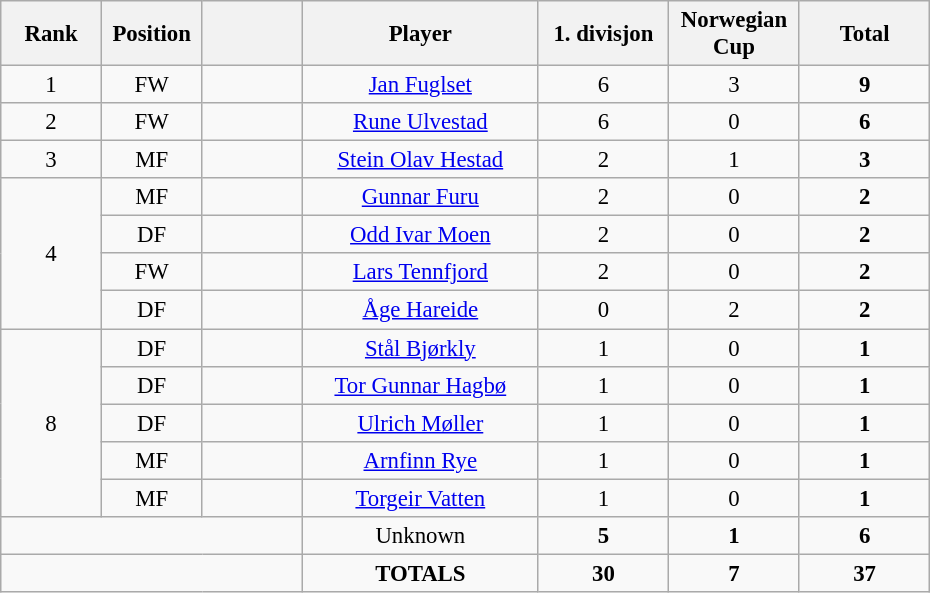<table class="wikitable" style="font-size: 95%; text-align: center;">
<tr>
<th width=60>Rank</th>
<th width=60>Position</th>
<th width=60></th>
<th width=150>Player</th>
<th width=80>1. divisjon</th>
<th width=80>Norwegian Cup</th>
<th width=80><strong>Total</strong></th>
</tr>
<tr>
<td>1</td>
<td>FW</td>
<td></td>
<td><a href='#'>Jan Fuglset</a></td>
<td>6</td>
<td>3</td>
<td><strong>9</strong></td>
</tr>
<tr>
<td>2</td>
<td>FW</td>
<td></td>
<td><a href='#'>Rune Ulvestad</a></td>
<td>6</td>
<td>0</td>
<td><strong>6</strong></td>
</tr>
<tr>
<td>3</td>
<td>MF</td>
<td></td>
<td><a href='#'>Stein Olav Hestad</a></td>
<td>2</td>
<td>1</td>
<td><strong>3</strong></td>
</tr>
<tr>
<td rowspan="4">4</td>
<td>MF</td>
<td></td>
<td><a href='#'>Gunnar Furu</a></td>
<td>2</td>
<td>0</td>
<td><strong>2</strong></td>
</tr>
<tr>
<td>DF</td>
<td></td>
<td><a href='#'>Odd Ivar Moen</a></td>
<td>2</td>
<td>0</td>
<td><strong>2</strong></td>
</tr>
<tr>
<td>FW</td>
<td></td>
<td><a href='#'>Lars Tennfjord</a></td>
<td>2</td>
<td>0</td>
<td><strong>2</strong></td>
</tr>
<tr>
<td>DF</td>
<td></td>
<td><a href='#'>Åge Hareide</a></td>
<td>0</td>
<td>2</td>
<td><strong>2</strong></td>
</tr>
<tr>
<td rowspan="5">8</td>
<td>DF</td>
<td></td>
<td><a href='#'>Stål Bjørkly</a></td>
<td>1</td>
<td>0</td>
<td><strong>1</strong></td>
</tr>
<tr>
<td>DF</td>
<td></td>
<td><a href='#'>Tor Gunnar Hagbø</a></td>
<td>1</td>
<td>0</td>
<td><strong>1</strong></td>
</tr>
<tr>
<td>DF</td>
<td></td>
<td><a href='#'>Ulrich Møller</a></td>
<td>1</td>
<td>0</td>
<td><strong>1</strong></td>
</tr>
<tr>
<td>MF</td>
<td></td>
<td><a href='#'>Arnfinn Rye</a></td>
<td>1</td>
<td>0</td>
<td><strong>1</strong></td>
</tr>
<tr>
<td>MF</td>
<td></td>
<td><a href='#'>Torgeir Vatten</a></td>
<td>1</td>
<td>0</td>
<td><strong>1</strong></td>
</tr>
<tr>
<td colspan="3"></td>
<td>Unknown</td>
<td><strong>5</strong></td>
<td><strong>1</strong></td>
<td><strong>6</strong></td>
</tr>
<tr>
<td colspan="3"></td>
<td><strong>TOTALS</strong></td>
<td><strong>30</strong></td>
<td><strong>7</strong></td>
<td><strong>37</strong></td>
</tr>
</table>
